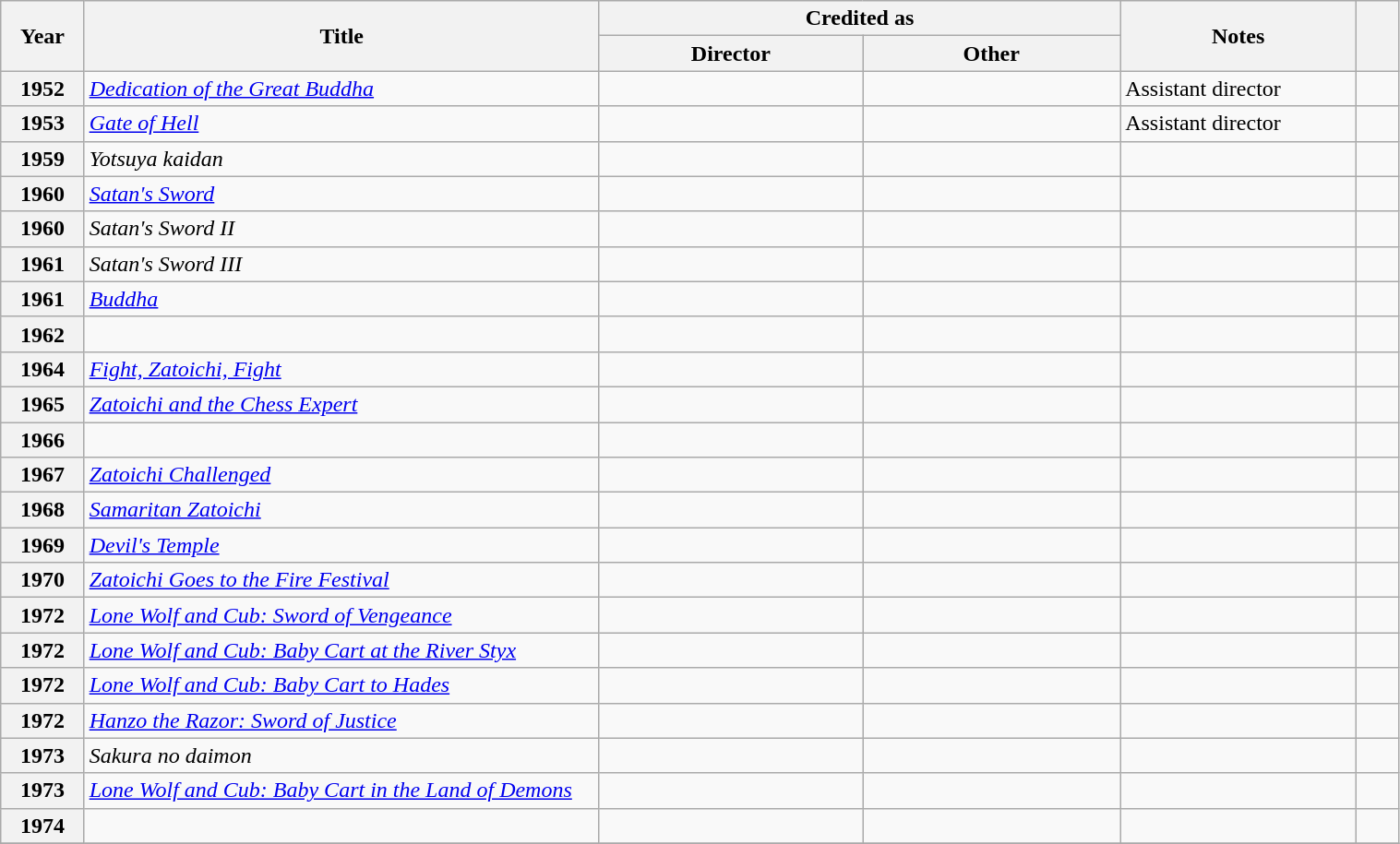<table class="wikitable sortable plainrowheaders" width="80%">
<tr>
<th ! width="1%" rowspan="2" scope="col">Year</th>
<th ! width="12%" rowspan="2" scope="col">Title</th>
<th ! colspan="2" scope="col">Credited as</th>
<th ! width="5%" rowspan="2" scope="col" class="unsortable">Notes</th>
<th ! width="1%" rowspan="2" scope="col" class="unsortable"></th>
</tr>
<tr>
<th width=6%>Director</th>
<th width=6%>Other</th>
</tr>
<tr>
<th scope="row">1952</th>
<td><em><a href='#'>Dedication of the Great Buddha</a></em></td>
<td></td>
<td></td>
<td>Assistant director</td>
<td style="text-align:center;"></td>
</tr>
<tr>
<th scope="row">1953</th>
<td><em><a href='#'>Gate of Hell</a></em></td>
<td></td>
<td></td>
<td>Assistant director</td>
<td style="text-align:center;"></td>
</tr>
<tr>
<th scope="row">1959</th>
<td><em>Yotsuya kaidan</em></td>
<td></td>
<td></td>
<td></td>
<td style="text-align:center;"></td>
</tr>
<tr>
<th scope="row">1960</th>
<td><em><a href='#'>Satan's Sword</a></em></td>
<td></td>
<td></td>
<td></td>
<td style="text-align:center;"></td>
</tr>
<tr>
<th scope="row">1960</th>
<td><em>Satan's Sword II</em></td>
<td></td>
<td></td>
<td></td>
<td style="text-align:center;"></td>
</tr>
<tr>
<th scope="row">1961</th>
<td><em>Satan's Sword III</em></td>
<td></td>
<td></td>
<td></td>
<td style="text-align:center;"></td>
</tr>
<tr>
<th scope="row">1961</th>
<td><em><a href='#'>Buddha</a></em></td>
<td></td>
<td></td>
<td></td>
<td style="text-align:center;"></td>
</tr>
<tr>
<th scope="row">1962</th>
<td></td>
<td></td>
<td></td>
<td></td>
<td style="text-align:center;"></td>
</tr>
<tr>
<th scope="row">1964</th>
<td><em><a href='#'>Fight, Zatoichi, Fight</a></em></td>
<td></td>
<td></td>
<td></td>
<td style="text-align:center;"></td>
</tr>
<tr>
<th scope="row">1965</th>
<td><em><a href='#'>Zatoichi and the Chess Expert</a></em></td>
<td></td>
<td></td>
<td></td>
<td style="text-align:center;"></td>
</tr>
<tr>
<th scope="row">1966</th>
<td></td>
<td></td>
<td></td>
<td></td>
<td style="text-align:center;"></td>
</tr>
<tr>
<th scope="row">1967</th>
<td><em><a href='#'>Zatoichi Challenged</a></em></td>
<td></td>
<td></td>
<td></td>
<td style="text-align:center;"></td>
</tr>
<tr>
<th scope="row">1968</th>
<td><em><a href='#'>Samaritan Zatoichi</a></em></td>
<td></td>
<td></td>
<td></td>
<td style="text-align:center;"></td>
</tr>
<tr>
<th scope="row">1969</th>
<td><em><a href='#'>Devil's Temple</a></em></td>
<td></td>
<td></td>
<td></td>
<td style="text-align:center;"></td>
</tr>
<tr>
<th scope="row">1970</th>
<td><em><a href='#'>Zatoichi Goes to the Fire Festival</a></em></td>
<td></td>
<td></td>
<td></td>
<td style="text-align:center;"></td>
</tr>
<tr>
<th scope="row">1972</th>
<td><em><a href='#'>Lone Wolf and Cub: Sword of Vengeance</a></em></td>
<td></td>
<td></td>
<td></td>
<td style="text-align:center;"></td>
</tr>
<tr>
<th scope="row">1972</th>
<td><em><a href='#'>Lone Wolf and Cub: Baby Cart at the River Styx</a></em></td>
<td></td>
<td></td>
<td></td>
<td style="text-align:center;"></td>
</tr>
<tr>
<th scope="row">1972</th>
<td><em><a href='#'>Lone Wolf and Cub: Baby Cart to Hades</a></em></td>
<td></td>
<td></td>
<td></td>
<td style="text-align:center;"></td>
</tr>
<tr>
<th scope="row">1972</th>
<td><em><a href='#'>Hanzo the Razor: Sword of Justice</a></em></td>
<td></td>
<td></td>
<td></td>
<td style="text-align:center;"></td>
</tr>
<tr>
<th scope="row">1973 </th>
<td><em>Sakura no daimon</em></td>
<td></td>
<td></td>
<td></td>
<td style="text-align:center;"></td>
</tr>
<tr>
<th scope="row">1973</th>
<td><em><a href='#'>Lone Wolf and Cub: Baby Cart in the Land of Demons</a></em></td>
<td></td>
<td></td>
<td></td>
<td style="text-align:center;"></td>
</tr>
<tr>
<th scope="row">1974</th>
<td></td>
<td></td>
<td></td>
<td></td>
<td style="text-align:center;"></td>
</tr>
<tr>
</tr>
</table>
